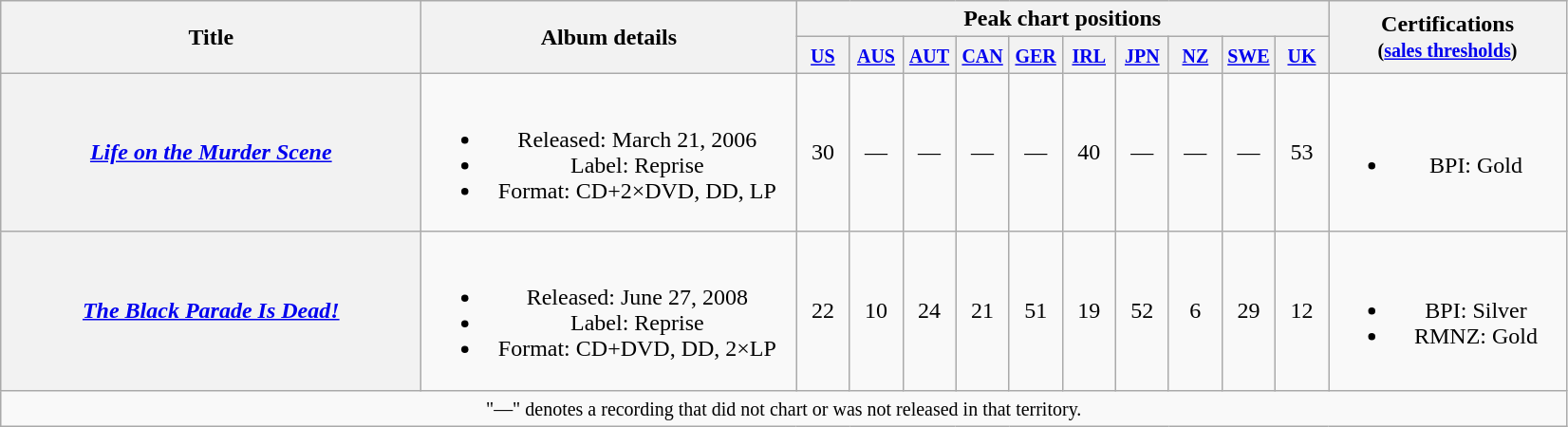<table class="wikitable plainrowheaders" style="text-align:center">
<tr>
<th rowspan="2" style="width:18em;">Title</th>
<th rowspan="2" style="width:16em;">Album details</th>
<th colspan="10">Peak chart positions</th>
<th rowspan="2" style="width:10em;">Certifications<br><small>(<a href='#'>sales thresholds</a>)</small></th>
</tr>
<tr>
<th style="width:30px"><small><a href='#'>US</a><br></small></th>
<th style="width:30px"><small><a href='#'>AUS</a><br></small></th>
<th style="width:30px"><small><a href='#'>AUT</a><br></small></th>
<th style="width:30px"><small><a href='#'>CAN</a><br></small></th>
<th style="width:30px"><small><a href='#'>GER</a><br></small></th>
<th style="width:30px"><small><a href='#'>IRL</a><br></small></th>
<th style="width:30px"><small><a href='#'>JPN</a><br></small></th>
<th style="width:30px"><small><a href='#'>NZ</a><br></small></th>
<th style="width:30px"><small><a href='#'>SWE</a><br></small></th>
<th style="width:30px"><small><a href='#'>UK</a><br></small></th>
</tr>
<tr>
<th scope="row"><em><a href='#'>Life on the Murder Scene</a></em></th>
<td><br><ul><li>Released: March 21, 2006</li><li>Label: Reprise</li><li>Format: CD+2×DVD, DD, LP</li></ul></td>
<td>30</td>
<td>—</td>
<td>—</td>
<td>—</td>
<td>—</td>
<td>40</td>
<td>—</td>
<td>—</td>
<td>—</td>
<td>53</td>
<td><br><ul><li>BPI: Gold</li></ul></td>
</tr>
<tr>
<th scope="row"><em><a href='#'>The Black Parade Is Dead!</a></em></th>
<td><br><ul><li>Released: June 27, 2008</li><li>Label: Reprise</li><li>Format: CD+DVD, DD, 2×LP</li></ul></td>
<td>22</td>
<td>10</td>
<td>24</td>
<td>21</td>
<td>51</td>
<td>19</td>
<td>52</td>
<td>6</td>
<td>29</td>
<td>12</td>
<td><br><ul><li>BPI: Silver</li><li>RMNZ: Gold</li></ul></td>
</tr>
<tr>
<td colspan="14"><small>"—" denotes a recording that did not chart or was not released in that territory.</small></td>
</tr>
</table>
